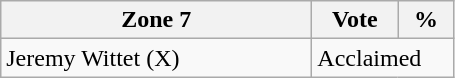<table class="wikitable">
<tr>
<th bgcolor="#DDDDFF" width="200px">Zone 7</th>
<th bgcolor="#DDDDFF" width="50px">Vote</th>
<th bgcolor="#DDDDFF" width="30px">%</th>
</tr>
<tr>
<td>Jeremy Wittet (X)</td>
<td colspan="2">Acclaimed</td>
</tr>
</table>
